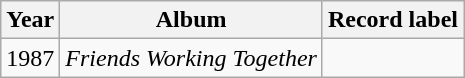<table class="wikitable sortable">
<tr>
<th>Year</th>
<th>Album</th>
<th>Record label</th>
</tr>
<tr>
<td>1987</td>
<td><em>Friends Working Together</em></td>
<td></td>
</tr>
</table>
